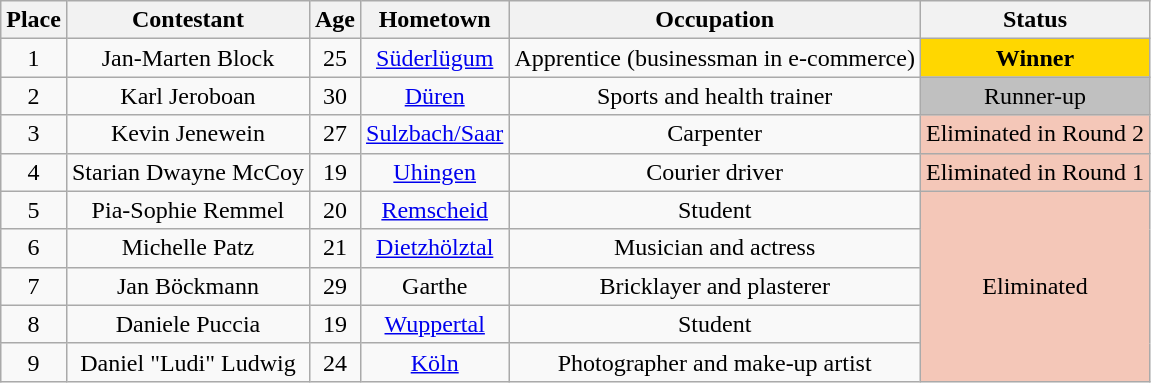<table class="wikitable center" style="text-align:center;">
<tr>
<th>Place</th>
<th>Contestant</th>
<th>Age</th>
<th>Hometown</th>
<th>Occupation</th>
<th>Status</th>
</tr>
<tr>
<td>1</td>
<td>Jan-Marten Block</td>
<td>25</td>
<td><a href='#'>Süderlügum</a></td>
<td>Apprentice (businessman in e-commerce)</td>
<td bgcolor="gold"><strong>Winner</strong></td>
</tr>
<tr>
<td>2</td>
<td>Karl Jeroboan</td>
<td>30</td>
<td><a href='#'>Düren</a></td>
<td>Sports and health trainer</td>
<td bgcolor="silver">Runner-up</td>
</tr>
<tr>
<td>3</td>
<td>Kevin Jenewein</td>
<td>27</td>
<td><a href='#'>Sulzbach/Saar</a></td>
<td>Carpenter</td>
<td bgcolor="#F4C7B8">Eliminated in Round 2<br></td>
</tr>
<tr>
<td>4</td>
<td>Starian Dwayne McCoy</td>
<td>19</td>
<td><a href='#'>Uhingen</a></td>
<td>Courier driver</td>
<td bgcolor="#F4C7B8">Eliminated in Round 1<br></td>
</tr>
<tr>
<td>5</td>
<td>Pia-Sophie Remmel</td>
<td>20</td>
<td><a href='#'>Remscheid</a></td>
<td>Student</td>
<td bgcolor="#F4C7B8" rowspan=5>Eliminated<br></td>
</tr>
<tr>
<td>6</td>
<td>Michelle Patz</td>
<td>21</td>
<td><a href='#'>Dietzhölztal</a></td>
<td>Musician and actress</td>
</tr>
<tr>
<td>7</td>
<td>Jan Böckmann</td>
<td>29</td>
<td>Garthe</td>
<td>Bricklayer and plasterer</td>
</tr>
<tr>
<td>8</td>
<td>Daniele Puccia</td>
<td>19</td>
<td><a href='#'>Wuppertal</a></td>
<td>Student</td>
</tr>
<tr>
<td>9</td>
<td>Daniel "Ludi" Ludwig</td>
<td>24</td>
<td><a href='#'>Köln</a></td>
<td>Photographer and make-up artist</td>
</tr>
</table>
